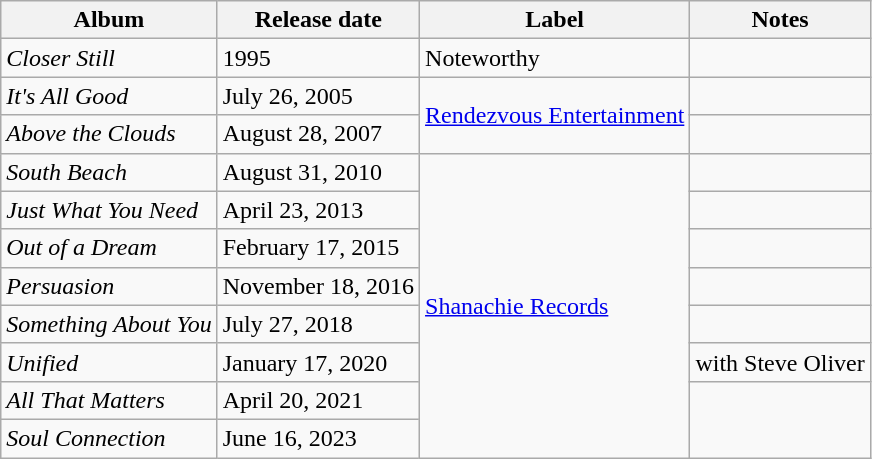<table class="wikitable">
<tr>
<th>Album</th>
<th>Release date</th>
<th>Label</th>
<th>Notes</th>
</tr>
<tr>
<td><em>Closer Still</em></td>
<td>1995</td>
<td>Noteworthy</td>
<td></td>
</tr>
<tr>
<td><em>It's All Good</em></td>
<td>July 26, 2005</td>
<td rowspan="2"><a href='#'>Rendezvous Entertainment</a></td>
<td></td>
</tr>
<tr>
<td><em>Above the Clouds</em></td>
<td>August 28, 2007</td>
<td></td>
</tr>
<tr>
<td><em>South Beach</em></td>
<td>August 31, 2010</td>
<td rowspan="8"><a href='#'>Shanachie Records</a></td>
<td></td>
</tr>
<tr>
<td><em>Just What You Need</em></td>
<td>April 23, 2013</td>
<td></td>
</tr>
<tr>
<td><em>Out of a Dream</em></td>
<td>February 17, 2015</td>
<td></td>
</tr>
<tr>
<td><em>Persuasion</em></td>
<td>November 18, 2016</td>
<td></td>
</tr>
<tr>
<td><em>Something About You</em></td>
<td>July 27, 2018</td>
<td></td>
</tr>
<tr>
<td><em>Unified</em></td>
<td>January 17, 2020</td>
<td>with Steve Oliver</td>
</tr>
<tr>
<td><em>All That Matters</em></td>
<td>April 20, 2021</td>
</tr>
<tr>
<td><em>Soul Connection</em></td>
<td>June 16, 2023</td>
</tr>
</table>
